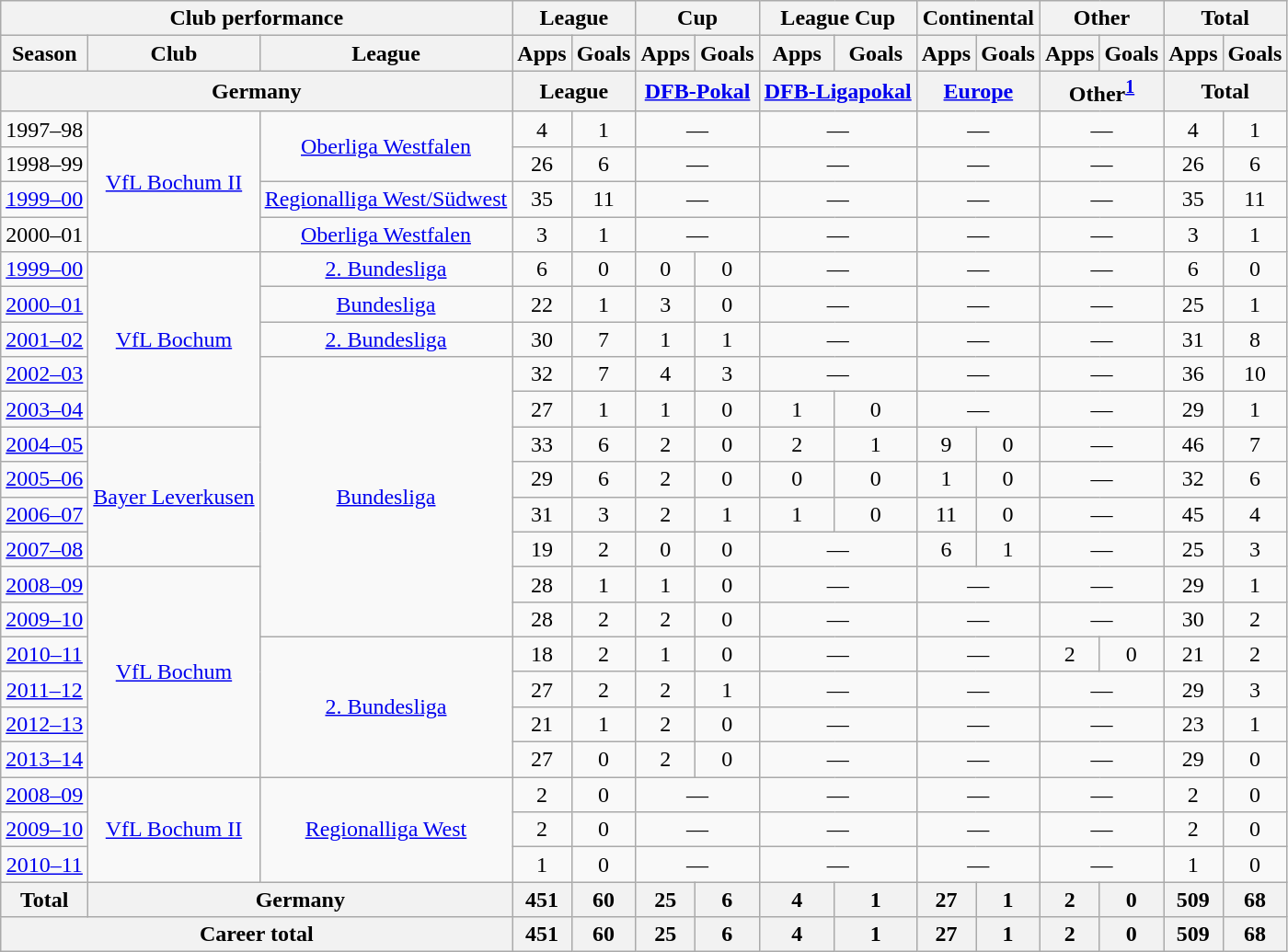<table class="wikitable" style="text-align:center">
<tr>
<th colspan=3>Club performance</th>
<th colspan=2>League</th>
<th colspan=2>Cup</th>
<th colspan=2>League Cup</th>
<th colspan=2>Continental</th>
<th colspan=2>Other</th>
<th colspan=2>Total</th>
</tr>
<tr>
<th>Season</th>
<th>Club</th>
<th>League</th>
<th>Apps</th>
<th>Goals</th>
<th>Apps</th>
<th>Goals</th>
<th>Apps</th>
<th>Goals</th>
<th>Apps</th>
<th>Goals</th>
<th>Apps</th>
<th>Goals</th>
<th>Apps</th>
<th>Goals</th>
</tr>
<tr>
<th colspan=3>Germany</th>
<th colspan=2>League</th>
<th colspan=2><a href='#'>DFB-Pokal</a></th>
<th colspan=2><a href='#'>DFB-Ligapokal</a></th>
<th colspan=2><a href='#'>Europe</a></th>
<th colspan=2>Other<sup><a href='#'>1</a></sup></th>
<th colspan=2>Total</th>
</tr>
<tr>
<td>1997–98</td>
<td rowspan="4"><a href='#'>VfL Bochum II</a></td>
<td rowspan="2"><a href='#'>Oberliga Westfalen</a></td>
<td>4</td>
<td>1</td>
<td colspan="2">—</td>
<td colspan="2">—</td>
<td colspan="2">—</td>
<td colspan="2">—</td>
<td>4</td>
<td>1</td>
</tr>
<tr>
<td>1998–99</td>
<td>26</td>
<td>6</td>
<td colspan="2">—</td>
<td colspan="2">—</td>
<td colspan="2">—</td>
<td colspan="2">—</td>
<td>26</td>
<td>6</td>
</tr>
<tr>
<td><a href='#'>1999–00</a></td>
<td><a href='#'>Regionalliga West/Südwest</a></td>
<td>35</td>
<td>11</td>
<td colspan="2">—</td>
<td colspan="2">—</td>
<td colspan="2">—</td>
<td colspan="2">—</td>
<td>35</td>
<td>11</td>
</tr>
<tr>
<td>2000–01</td>
<td><a href='#'>Oberliga Westfalen</a></td>
<td>3</td>
<td>1</td>
<td colspan="2">—</td>
<td colspan="2">—</td>
<td colspan="2">—</td>
<td colspan="2">—</td>
<td>3</td>
<td>1</td>
</tr>
<tr>
<td><a href='#'>1999–00</a></td>
<td rowspan="5"><a href='#'>VfL Bochum</a></td>
<td><a href='#'>2.&nbsp;Bundesliga</a></td>
<td>6</td>
<td>0</td>
<td>0</td>
<td>0</td>
<td colspan="2">—</td>
<td colspan="2">—</td>
<td colspan="2">—</td>
<td>6</td>
<td>0</td>
</tr>
<tr>
<td><a href='#'>2000–01</a></td>
<td><a href='#'>Bundesliga</a></td>
<td>22</td>
<td>1</td>
<td>3</td>
<td>0</td>
<td colspan="2">—</td>
<td colspan="2">—</td>
<td colspan="2">—</td>
<td>25</td>
<td>1</td>
</tr>
<tr>
<td><a href='#'>2001–02</a></td>
<td><a href='#'>2.&nbsp;Bundesliga</a></td>
<td>30</td>
<td>7</td>
<td>1</td>
<td>1</td>
<td colspan="2">—</td>
<td colspan="2">—</td>
<td colspan="2">—</td>
<td>31</td>
<td>8</td>
</tr>
<tr>
<td><a href='#'>2002–03</a></td>
<td rowspan="8"><a href='#'>Bundesliga</a></td>
<td>32</td>
<td>7</td>
<td>4</td>
<td>3</td>
<td colspan="2">—</td>
<td colspan="2">—</td>
<td colspan="2">—</td>
<td>36</td>
<td>10</td>
</tr>
<tr>
<td><a href='#'>2003–04</a></td>
<td>27</td>
<td>1</td>
<td>1</td>
<td>0</td>
<td>1</td>
<td>0</td>
<td colspan="2">—</td>
<td colspan="2">—</td>
<td>29</td>
<td>1</td>
</tr>
<tr>
<td><a href='#'>2004–05</a></td>
<td rowspan="4"><a href='#'>Bayer Leverkusen</a></td>
<td>33</td>
<td>6</td>
<td>2</td>
<td>0</td>
<td>2</td>
<td>1</td>
<td>9</td>
<td>0</td>
<td colspan="2">—</td>
<td>46</td>
<td>7</td>
</tr>
<tr>
<td><a href='#'>2005–06</a></td>
<td>29</td>
<td>6</td>
<td>2</td>
<td>0</td>
<td>0</td>
<td>0</td>
<td>1</td>
<td>0</td>
<td colspan="2">—</td>
<td>32</td>
<td>6</td>
</tr>
<tr>
<td><a href='#'>2006–07</a></td>
<td>31</td>
<td>3</td>
<td>2</td>
<td>1</td>
<td>1</td>
<td>0</td>
<td>11</td>
<td>0</td>
<td colspan="2">—</td>
<td>45</td>
<td>4</td>
</tr>
<tr>
<td><a href='#'>2007–08</a></td>
<td>19</td>
<td>2</td>
<td>0</td>
<td>0</td>
<td colspan="2">—</td>
<td>6</td>
<td>1</td>
<td colspan="2">—</td>
<td>25</td>
<td>3</td>
</tr>
<tr>
<td><a href='#'>2008–09</a></td>
<td rowspan="6"><a href='#'>VfL Bochum</a></td>
<td>28</td>
<td>1</td>
<td>1</td>
<td>0</td>
<td colspan="2">—</td>
<td colspan="2">—</td>
<td colspan="2">—</td>
<td>29</td>
<td>1</td>
</tr>
<tr>
<td><a href='#'>2009–10</a></td>
<td>28</td>
<td>2</td>
<td>2</td>
<td>0</td>
<td colspan="2">—</td>
<td colspan="2">—</td>
<td colspan="2">—</td>
<td>30</td>
<td>2</td>
</tr>
<tr>
<td><a href='#'>2010–11</a></td>
<td rowspan="4"><a href='#'>2.&nbsp;Bundesliga</a></td>
<td>18</td>
<td>2</td>
<td>1</td>
<td>0</td>
<td colspan="2">—</td>
<td colspan="2">—</td>
<td>2</td>
<td>0</td>
<td>21</td>
<td>2</td>
</tr>
<tr>
<td><a href='#'>2011–12</a></td>
<td>27</td>
<td>2</td>
<td>2</td>
<td>1</td>
<td colspan="2">—</td>
<td colspan="2">—</td>
<td colspan="2">—</td>
<td>29</td>
<td>3</td>
</tr>
<tr>
<td><a href='#'>2012–13</a></td>
<td>21</td>
<td>1</td>
<td>2</td>
<td>0</td>
<td colspan="2">—</td>
<td colspan="2">—</td>
<td colspan="2">—</td>
<td>23</td>
<td>1</td>
</tr>
<tr>
<td><a href='#'>2013–14</a></td>
<td>27</td>
<td>0</td>
<td>2</td>
<td>0</td>
<td colspan="2">—</td>
<td colspan="2">—</td>
<td colspan="2">—</td>
<td>29</td>
<td>0</td>
</tr>
<tr>
<td><a href='#'>2008–09</a></td>
<td rowspan="3"><a href='#'>VfL Bochum II</a></td>
<td rowspan="3"><a href='#'>Regionalliga West</a></td>
<td>2</td>
<td>0</td>
<td colspan="2">—</td>
<td colspan="2">—</td>
<td colspan="2">—</td>
<td colspan="2">—</td>
<td>2</td>
<td>0</td>
</tr>
<tr>
<td><a href='#'>2009–10</a></td>
<td>2</td>
<td>0</td>
<td colspan="2">—</td>
<td colspan="2">—</td>
<td colspan="2">—</td>
<td colspan="2">—</td>
<td>2</td>
<td>0</td>
</tr>
<tr>
<td><a href='#'>2010–11</a></td>
<td>1</td>
<td>0</td>
<td colspan="2">—</td>
<td colspan="2">—</td>
<td colspan="2">—</td>
<td colspan="2">—</td>
<td>1</td>
<td>0</td>
</tr>
<tr>
<th rowspan=1>Total</th>
<th colspan=2>Germany</th>
<th>451</th>
<th>60</th>
<th>25</th>
<th>6</th>
<th>4</th>
<th>1</th>
<th>27</th>
<th>1</th>
<th>2</th>
<th>0</th>
<th>509</th>
<th>68</th>
</tr>
<tr>
<th colspan=3>Career total</th>
<th>451</th>
<th>60</th>
<th>25</th>
<th>6</th>
<th>4</th>
<th>1</th>
<th>27</th>
<th>1</th>
<th>2</th>
<th>0</th>
<th>509</th>
<th>68</th>
</tr>
</table>
